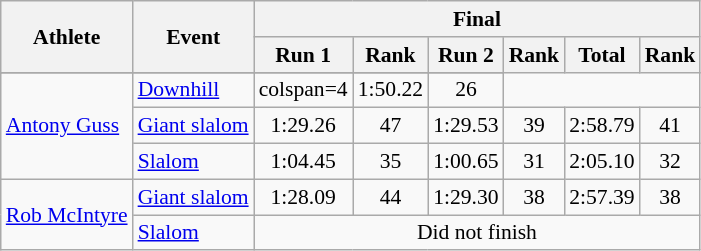<table class="wikitable" style="font-size:90%">
<tr>
<th rowspan="2">Athlete</th>
<th rowspan="2">Event</th>
<th colspan="6">Final</th>
</tr>
<tr>
<th>Run 1</th>
<th>Rank</th>
<th>Run 2</th>
<th>Rank</th>
<th>Total</th>
<th>Rank</th>
</tr>
<tr>
</tr>
<tr align="center">
<td align="left" rowspan=3><a href='#'>Antony Guss</a></td>
<td align="left"><a href='#'>Downhill</a></td>
<td>colspan=4 </td>
<td>1:50.22</td>
<td>26</td>
</tr>
<tr align="center">
<td align="left"><a href='#'>Giant slalom</a></td>
<td>1:29.26</td>
<td>47</td>
<td>1:29.53</td>
<td>39</td>
<td>2:58.79</td>
<td>41</td>
</tr>
<tr align="center">
<td align="left"><a href='#'>Slalom</a></td>
<td>1:04.45</td>
<td>35</td>
<td>1:00.65</td>
<td>31</td>
<td>2:05.10</td>
<td>32</td>
</tr>
<tr align="center">
<td align="left" rowspan=2><a href='#'>Rob McIntyre</a></td>
<td align="left"><a href='#'>Giant slalom</a></td>
<td>1:28.09</td>
<td>44</td>
<td>1:29.30</td>
<td>38</td>
<td>2:57.39</td>
<td>38</td>
</tr>
<tr align="center">
<td align="left"><a href='#'>Slalom</a></td>
<td colspan=6>Did not finish</td>
</tr>
</table>
